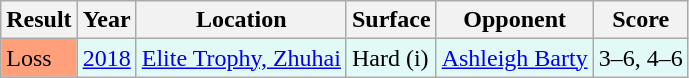<table class="sortable wikitable">
<tr>
<th>Result</th>
<th>Year</th>
<th>Location</th>
<th>Surface</th>
<th>Opponent</th>
<th class="unsortable">Score</th>
</tr>
<tr style="background:#e2faf7;">
<td style="background:#ffa07a;">Loss</td>
<td><a href='#'>2018</a></td>
<td><a href='#'>Elite Trophy, Zhuhai</a></td>
<td>Hard (i)</td>
<td> <a href='#'>Ashleigh Barty</a></td>
<td>3–6, 4–6</td>
</tr>
</table>
